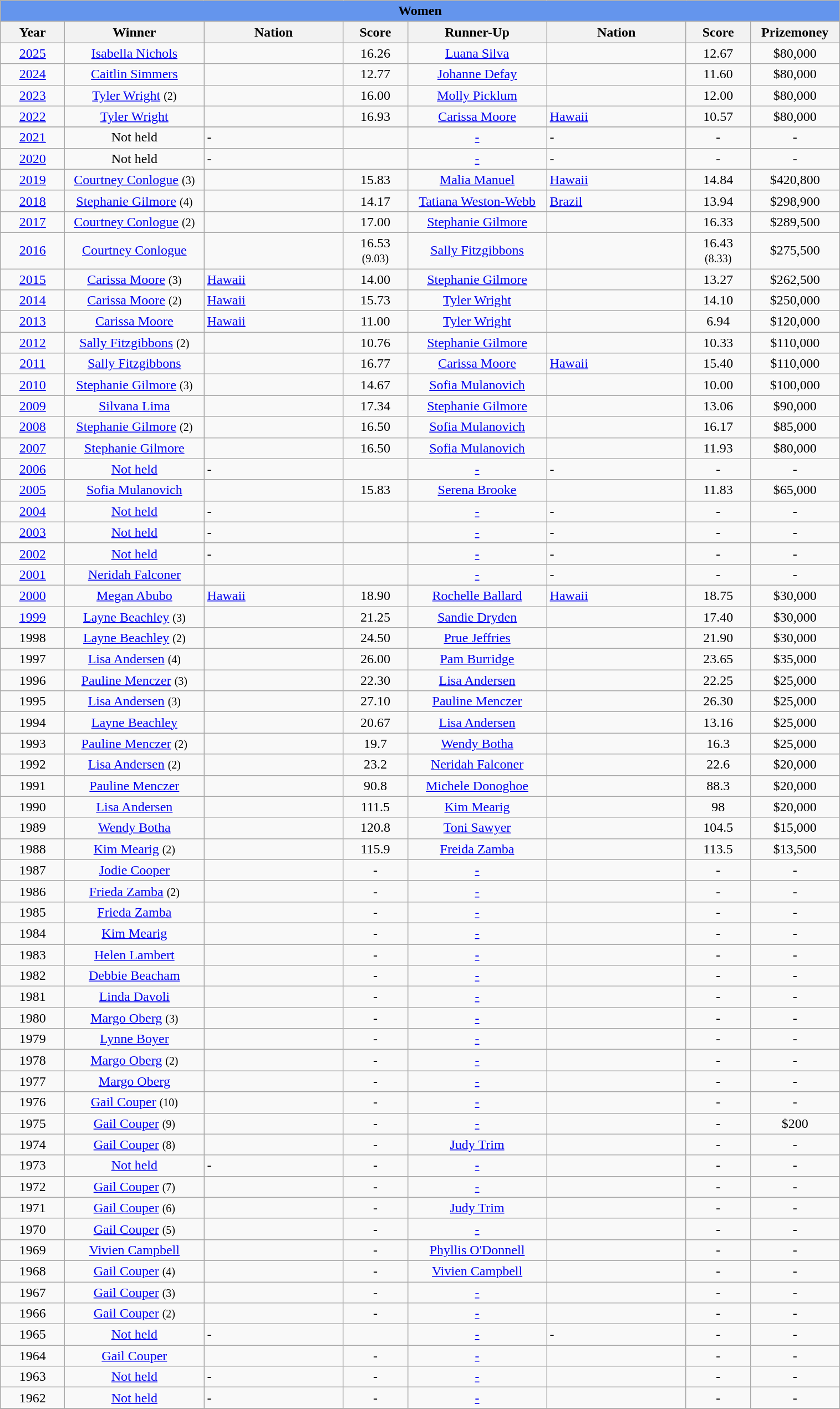<table class="wikitable" border="1">
<tr>
<td colspan="8"  style="text-align:center; background:#6495ed;"><strong>Women</strong></td>
</tr>
<tr>
<th width=70>Year</th>
<th width=160>Winner</th>
<th width=160>Nation</th>
<th width=70>Score</th>
<th width=160>Runner-Up</th>
<th width=160>Nation</th>
<th width=70>Score</th>
<th width=100>Prizemoney</th>
</tr>
<tr>
<td align=center><a href='#'>2025</a></td>
<td align=center><a href='#'>Isabella Nichols</a></td>
<td></td>
<td align=center>16.26</td>
<td align=center><a href='#'>Luana Silva</a></td>
<td></td>
<td align=center>12.67</td>
<td align=center>$80,000</td>
</tr>
<tr>
<td align=center><a href='#'>2024</a></td>
<td align=center><a href='#'>Caitlin Simmers</a></td>
<td></td>
<td align=center>12.77</td>
<td align=center><a href='#'>Johanne Defay</a></td>
<td></td>
<td align=center>11.60</td>
<td align=center>$80,000</td>
</tr>
<tr>
<td align=center><a href='#'>2023</a></td>
<td align=center><a href='#'>Tyler Wright</a> <small>(2)</small></td>
<td></td>
<td align=center>16.00</td>
<td align=center><a href='#'>Molly Picklum</a></td>
<td></td>
<td align=center>12.00</td>
<td align=center>$80,000</td>
</tr>
<tr>
<td align=center><a href='#'>2022</a></td>
<td align=center><a href='#'>Tyler Wright</a></td>
<td></td>
<td align=center>16.93</td>
<td align=center><a href='#'>Carissa Moore</a></td>
<td> <a href='#'>Hawaii</a></td>
<td align=center>10.57</td>
<td align=center>$80,000</td>
</tr>
<tr>
</tr>
<tr>
<td align=center><a href='#'>2021</a></td>
<td align=center>Not held</td>
<td>-</td>
<td align=center></td>
<td align=center><a href='#'>-</a></td>
<td>-</td>
<td align=center>-</td>
<td align=center>-</td>
</tr>
<tr>
<td align=center><a href='#'>2020</a></td>
<td align=center>Not held</td>
<td>-</td>
<td align=center></td>
<td align=center><a href='#'>-</a></td>
<td>-</td>
<td align=center>-</td>
<td align=center>-</td>
</tr>
<tr>
<td align=center><a href='#'>2019</a></td>
<td align=center><a href='#'>Courtney Conlogue</a> <small>(3)</small></td>
<td></td>
<td align=center>15.83</td>
<td align=center><a href='#'>Malia Manuel</a></td>
<td> <a href='#'>Hawaii</a></td>
<td align=center>14.84</td>
<td align=center>$420,800</td>
</tr>
<tr>
<td align=center><a href='#'>2018</a></td>
<td align=center><a href='#'>Stephanie Gilmore</a> <small>(4)</small></td>
<td></td>
<td align=center>14.17</td>
<td align=center><a href='#'>Tatiana Weston-Webb</a></td>
<td> <a href='#'>Brazil</a></td>
<td align=center>13.94</td>
<td align=center>$298,900</td>
</tr>
<tr>
<td align=center><a href='#'>2017</a></td>
<td align=center><a href='#'>Courtney Conlogue</a> <small>(2)</small></td>
<td></td>
<td align=center>17.00</td>
<td align=center><a href='#'>Stephanie Gilmore</a></td>
<td></td>
<td align=center>16.33</td>
<td align=center>$289,500</td>
</tr>
<tr>
<td align=center><a href='#'>2016</a></td>
<td align=center><a href='#'>Courtney Conlogue</a></td>
<td></td>
<td align=center>16.53 <small> (9.03) </small></td>
<td align=center><a href='#'>Sally Fitzgibbons</a></td>
<td></td>
<td align=center>16.43 <small> (8.33) </small></td>
<td align=center>$275,500</td>
</tr>
<tr>
<td align=center><a href='#'>2015</a></td>
<td align=center><a href='#'>Carissa Moore</a> <small>(3)</small></td>
<td> <a href='#'>Hawaii</a></td>
<td align=center>14.00</td>
<td align=center><a href='#'>Stephanie Gilmore</a></td>
<td></td>
<td align=center>13.27</td>
<td align=center>$262,500</td>
</tr>
<tr>
<td align=center><a href='#'>2014</a></td>
<td align=center><a href='#'>Carissa Moore</a> <small>(2)</small></td>
<td> <a href='#'>Hawaii</a></td>
<td align=center>15.73</td>
<td align=center><a href='#'>Tyler Wright</a></td>
<td></td>
<td align=center>14.10</td>
<td align=center>$250,000</td>
</tr>
<tr>
<td align=center><a href='#'>2013</a></td>
<td align=center><a href='#'>Carissa Moore</a></td>
<td> <a href='#'>Hawaii</a></td>
<td align=center>11.00</td>
<td align=center><a href='#'>Tyler Wright</a></td>
<td></td>
<td align=center>6.94</td>
<td align=center>$120,000</td>
</tr>
<tr>
<td align=center><a href='#'>2012</a></td>
<td align=center><a href='#'>Sally Fitzgibbons</a> <small>(2)</small></td>
<td></td>
<td align=center>10.76</td>
<td align=center><a href='#'>Stephanie Gilmore</a></td>
<td></td>
<td align=center>10.33</td>
<td align=center>$110,000</td>
</tr>
<tr>
<td align=center><a href='#'>2011</a></td>
<td align=center><a href='#'>Sally Fitzgibbons</a></td>
<td></td>
<td align=center>16.77</td>
<td align=center><a href='#'>Carissa Moore</a></td>
<td> <a href='#'>Hawaii</a></td>
<td align=center>15.40</td>
<td align=center>$110,000</td>
</tr>
<tr>
<td align=center><a href='#'>2010</a></td>
<td align=center><a href='#'>Stephanie Gilmore</a> <small>(3)</small></td>
<td></td>
<td align=center>14.67</td>
<td align=center><a href='#'>Sofia Mulanovich</a></td>
<td></td>
<td align=center>10.00</td>
<td align=center>$100,000</td>
</tr>
<tr>
<td align=center><a href='#'>2009</a></td>
<td align=center><a href='#'>Silvana Lima</a></td>
<td></td>
<td align=center>17.34</td>
<td align=center><a href='#'>Stephanie Gilmore</a></td>
<td></td>
<td align=center>13.06</td>
<td align=center>$90,000</td>
</tr>
<tr>
<td align=center><a href='#'>2008</a></td>
<td align=center><a href='#'>Stephanie Gilmore</a> <small>(2)</small></td>
<td></td>
<td align=center>16.50</td>
<td align=center><a href='#'>Sofia Mulanovich</a></td>
<td></td>
<td align=center>16.17</td>
<td align=center>$85,000</td>
</tr>
<tr>
<td align=center><a href='#'>2007</a></td>
<td align=center><a href='#'>Stephanie Gilmore</a></td>
<td></td>
<td align=center>16.50</td>
<td align=center><a href='#'>Sofia Mulanovich</a></td>
<td></td>
<td align=center>11.93</td>
<td align=center>$80,000</td>
</tr>
<tr>
<td align=center><a href='#'>2006</a></td>
<td align=center><a href='#'>Not held</a></td>
<td>-</td>
<td align=center></td>
<td align=center><a href='#'>-</a></td>
<td>-</td>
<td align=center>-</td>
<td align=center>-</td>
</tr>
<tr>
<td align=center><a href='#'>2005</a></td>
<td align=center><a href='#'>Sofia Mulanovich</a></td>
<td></td>
<td align=center>15.83</td>
<td align=center><a href='#'>Serena Brooke</a></td>
<td></td>
<td align=center>11.83</td>
<td align=center>$65,000</td>
</tr>
<tr>
<td align=center><a href='#'>2004</a></td>
<td align=center><a href='#'>Not held</a></td>
<td>-</td>
<td align=center></td>
<td align=center><a href='#'>-</a></td>
<td>-</td>
<td align=center>-</td>
<td align=center>-</td>
</tr>
<tr>
<td align=center><a href='#'>2003</a></td>
<td align=center><a href='#'>Not held</a></td>
<td>-</td>
<td align=center></td>
<td align=center><a href='#'>-</a></td>
<td>-</td>
<td align=center>-</td>
<td align=center>-</td>
</tr>
<tr>
<td align=center><a href='#'>2002</a></td>
<td align=center><a href='#'>Not held</a></td>
<td>-</td>
<td align=center></td>
<td align=center><a href='#'>-</a></td>
<td>-</td>
<td align=center>-</td>
<td align=center>-</td>
</tr>
<tr>
<td align=center><a href='#'>2001</a></td>
<td align=center><a href='#'>Neridah Falconer</a></td>
<td></td>
<td align=center></td>
<td align=center><a href='#'>-</a></td>
<td>-</td>
<td align=center>-</td>
<td align=center>-</td>
</tr>
<tr>
<td align=center><a href='#'>2000</a></td>
<td align=center><a href='#'>Megan Abubo</a></td>
<td> <a href='#'>Hawaii</a></td>
<td align=center>18.90</td>
<td align=center><a href='#'>Rochelle Ballard</a></td>
<td> <a href='#'>Hawaii</a></td>
<td align=center>18.75</td>
<td align=center>$30,000</td>
</tr>
<tr>
<td align=center><a href='#'>1999</a></td>
<td align=center><a href='#'>Layne Beachley</a> <small>(3)</small></td>
<td></td>
<td align=center>21.25</td>
<td align=center><a href='#'>Sandie Dryden</a></td>
<td></td>
<td align=center>17.40</td>
<td align=center>$30,000</td>
</tr>
<tr>
<td align=center>1998</td>
<td align=center><a href='#'>Layne Beachley</a> <small>(2)</small></td>
<td></td>
<td align=center>24.50</td>
<td align=center><a href='#'>Prue Jeffries</a></td>
<td></td>
<td align=center>21.90</td>
<td align=center>$30,000</td>
</tr>
<tr>
<td align=center>1997</td>
<td align=center><a href='#'>Lisa Andersen</a> <small>(4)</small></td>
<td></td>
<td align=center>26.00</td>
<td align=center><a href='#'>Pam Burridge</a></td>
<td></td>
<td align=center>23.65</td>
<td align=center>$35,000</td>
</tr>
<tr>
<td align=center>1996</td>
<td align=center><a href='#'>Pauline Menczer</a> <small>(3)</small></td>
<td></td>
<td align=center>22.30</td>
<td align=center><a href='#'>Lisa Andersen</a></td>
<td></td>
<td align=center>22.25</td>
<td align=center>$25,000</td>
</tr>
<tr>
<td align=center>1995</td>
<td align=center><a href='#'>Lisa Andersen</a> <small>(3)</small></td>
<td></td>
<td align=center>27.10</td>
<td align=center><a href='#'>Pauline Menczer</a></td>
<td></td>
<td align=center>26.30</td>
<td align=center>$25,000</td>
</tr>
<tr>
<td align=center>1994</td>
<td align=center><a href='#'>Layne Beachley</a></td>
<td></td>
<td align=center>20.67</td>
<td align=center><a href='#'>Lisa Andersen</a></td>
<td></td>
<td align=center>13.16</td>
<td align=center>$25,000</td>
</tr>
<tr>
<td align=center>1993</td>
<td align=center><a href='#'>Pauline Menczer</a> <small>(2)</small></td>
<td></td>
<td align=center>19.7</td>
<td align=center><a href='#'>Wendy Botha</a></td>
<td></td>
<td align=center>16.3</td>
<td align=center>$25,000</td>
</tr>
<tr>
<td align=center>1992</td>
<td align=center><a href='#'>Lisa Andersen</a> <small>(2)</small></td>
<td></td>
<td align=center>23.2</td>
<td align=center><a href='#'>Neridah Falconer</a></td>
<td></td>
<td align=center>22.6</td>
<td align=center>$20,000</td>
</tr>
<tr>
<td align=center>1991</td>
<td align=center><a href='#'>Pauline Menczer</a></td>
<td></td>
<td align=center>90.8</td>
<td align=center><a href='#'>Michele Donoghoe</a></td>
<td></td>
<td align=center>88.3</td>
<td align=center>$20,000</td>
</tr>
<tr>
<td align=center>1990</td>
<td align=center><a href='#'>Lisa Andersen</a></td>
<td></td>
<td align=center>111.5</td>
<td align=center><a href='#'>Kim Mearig</a></td>
<td></td>
<td align=center>98</td>
<td align=center>$20,000</td>
</tr>
<tr>
<td align=center>1989</td>
<td align=center><a href='#'>Wendy Botha</a></td>
<td></td>
<td align=center>120.8</td>
<td align=center><a href='#'>Toni Sawyer</a></td>
<td></td>
<td align=center>104.5</td>
<td align=center>$15,000</td>
</tr>
<tr>
<td align=center>1988</td>
<td align=center><a href='#'>Kim Mearig</a> <small>(2)</small></td>
<td></td>
<td align=center>115.9</td>
<td align=center><a href='#'>Freida Zamba</a></td>
<td></td>
<td align=center>113.5</td>
<td align=center>$13,500</td>
</tr>
<tr>
<td align=center>1987</td>
<td align=center><a href='#'>Jodie Cooper</a></td>
<td></td>
<td align=center>-</td>
<td align=center><a href='#'>-</a></td>
<td></td>
<td align=center>-</td>
<td align=center>-</td>
</tr>
<tr>
<td align=center>1986</td>
<td align=center><a href='#'>Frieda Zamba</a> <small>(2)</small></td>
<td></td>
<td align=center>-</td>
<td align=center><a href='#'>-</a></td>
<td></td>
<td align=center>-</td>
<td align=center>-</td>
</tr>
<tr>
<td align=center>1985</td>
<td align=center><a href='#'>Frieda Zamba</a></td>
<td></td>
<td align=center>-</td>
<td align=center><a href='#'>-</a></td>
<td></td>
<td align=center>-</td>
<td align=center>-</td>
</tr>
<tr>
<td align=center>1984</td>
<td align=center><a href='#'>Kim Mearig</a></td>
<td></td>
<td align=center>-</td>
<td align=center><a href='#'>-</a></td>
<td></td>
<td align=center>-</td>
<td align=center>-</td>
</tr>
<tr>
<td align=center>1983</td>
<td align=center><a href='#'>Helen Lambert</a></td>
<td></td>
<td align=center>-</td>
<td align=center><a href='#'>-</a></td>
<td></td>
<td align=center>-</td>
<td align=center>-</td>
</tr>
<tr>
<td align=center>1982</td>
<td align=center><a href='#'>Debbie Beacham</a></td>
<td></td>
<td align=center>-</td>
<td align=center><a href='#'>-</a></td>
<td></td>
<td align=center>-</td>
<td align=center>-</td>
</tr>
<tr>
<td align=center>1981</td>
<td align=center><a href='#'>Linda Davoli</a></td>
<td></td>
<td align=center>-</td>
<td align=center><a href='#'>-</a></td>
<td></td>
<td align=center>-</td>
<td align=center>-</td>
</tr>
<tr>
<td align=center>1980</td>
<td align=center><a href='#'>Margo Oberg</a> <small>(3)</small></td>
<td></td>
<td align=center>-</td>
<td align=center><a href='#'>-</a></td>
<td></td>
<td align=center>-</td>
<td align=center>-</td>
</tr>
<tr>
<td align=center>1979</td>
<td align=center><a href='#'>Lynne Boyer</a></td>
<td></td>
<td align=center>-</td>
<td align=center><a href='#'>-</a></td>
<td></td>
<td align=center>-</td>
<td align=center>-</td>
</tr>
<tr>
<td align=center>1978</td>
<td align=center><a href='#'>Margo Oberg</a> <small>(2)</small></td>
<td></td>
<td align=center>-</td>
<td align=center><a href='#'>-</a></td>
<td></td>
<td align=center>-</td>
<td align=center>-</td>
</tr>
<tr>
<td align=center>1977</td>
<td align=center><a href='#'>Margo Oberg</a></td>
<td></td>
<td align=center>-</td>
<td align=center><a href='#'>-</a></td>
<td></td>
<td align=center>-</td>
<td align=center>-</td>
</tr>
<tr>
<td align=center>1976</td>
<td align=center><a href='#'>Gail Couper</a> <small>(10)</small></td>
<td></td>
<td align=center>-</td>
<td align=center><a href='#'>-</a></td>
<td></td>
<td align=center>-</td>
<td align=center>-</td>
</tr>
<tr>
<td align=center>1975</td>
<td align=center><a href='#'>Gail Couper</a> <small>(9)</small></td>
<td></td>
<td align=center>-</td>
<td align=center><a href='#'>-</a></td>
<td></td>
<td align=center>-</td>
<td align=center>$200</td>
</tr>
<tr>
<td align=center>1974</td>
<td align=center><a href='#'>Gail Couper</a> <small>(8)</small></td>
<td></td>
<td align=center>-</td>
<td align=center><a href='#'>Judy Trim</a></td>
<td></td>
<td align=center>-</td>
<td align=center>-</td>
</tr>
<tr>
<td align=center>1973</td>
<td align=center><a href='#'>Not held</a></td>
<td>-</td>
<td align=center>-</td>
<td align=center><a href='#'>-</a></td>
<td></td>
<td align=center>-</td>
<td align=center>-</td>
</tr>
<tr>
<td align=center>1972</td>
<td align=center><a href='#'>Gail Couper</a> <small>(7)</small></td>
<td></td>
<td align=center>-</td>
<td align=center><a href='#'>-</a></td>
<td></td>
<td align=center>-</td>
<td align=center>-</td>
</tr>
<tr>
<td align=center>1971</td>
<td align=center><a href='#'>Gail Couper</a> <small>(6)</small></td>
<td></td>
<td align=center>-</td>
<td align=center><a href='#'>Judy Trim</a></td>
<td></td>
<td align=center>-</td>
<td align=center>-</td>
</tr>
<tr>
<td align=center>1970</td>
<td align=center><a href='#'>Gail Couper</a> <small>(5)</small></td>
<td></td>
<td align=center>-</td>
<td align=center><a href='#'>-</a></td>
<td></td>
<td align=center>-</td>
<td align=center>-</td>
</tr>
<tr>
<td align=center>1969</td>
<td align=center><a href='#'>Vivien Campbell</a></td>
<td></td>
<td align=center>-</td>
<td align=center><a href='#'>Phyllis O'Donnell</a></td>
<td></td>
<td align=center>-</td>
<td align=center>-</td>
</tr>
<tr>
<td align=center>1968</td>
<td align=center><a href='#'>Gail Couper</a> <small>(4)</small></td>
<td></td>
<td align=center>-</td>
<td align=center><a href='#'>Vivien Campbell</a></td>
<td></td>
<td align=center>-</td>
<td align=center>-</td>
</tr>
<tr>
<td align=center>1967</td>
<td align=center><a href='#'>Gail Couper</a> <small>(3)</small></td>
<td></td>
<td align=center>-</td>
<td align=center><a href='#'>-</a></td>
<td></td>
<td align=center>-</td>
<td align=center>-</td>
</tr>
<tr>
<td align=center>1966</td>
<td align=center><a href='#'>Gail Couper</a> <small>(2)</small></td>
<td></td>
<td align=center>-</td>
<td align=center><a href='#'>-</a></td>
<td></td>
<td align=center>-</td>
<td align=center>-</td>
</tr>
<tr>
<td align=center>1965</td>
<td align=center><a href='#'>Not held</a></td>
<td>-</td>
<td align=center></td>
<td align=center><a href='#'>-</a></td>
<td>-</td>
<td align=center>-</td>
<td align=center>-</td>
</tr>
<tr>
<td align=center>1964</td>
<td align=center><a href='#'>Gail Couper</a></td>
<td></td>
<td align=center>-</td>
<td align=center><a href='#'>-</a></td>
<td></td>
<td align=center>-</td>
<td align=center>-</td>
</tr>
<tr>
<td align=center>1963</td>
<td align=center><a href='#'>Not held</a></td>
<td>-</td>
<td align=center>-</td>
<td align=center><a href='#'>-</a></td>
<td></td>
<td align=center>-</td>
<td align=center>-</td>
</tr>
<tr>
<td align=center>1962</td>
<td align=center><a href='#'>Not held</a></td>
<td>-</td>
<td align=center>-</td>
<td align=center><a href='#'>-</a></td>
<td></td>
<td align=center>-</td>
<td align=center>-</td>
</tr>
<tr>
</tr>
</table>
